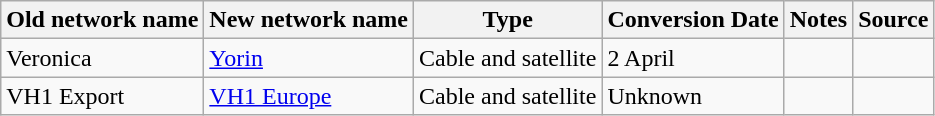<table class="wikitable">
<tr>
<th>Old network name</th>
<th>New network name</th>
<th>Type</th>
<th>Conversion Date</th>
<th>Notes</th>
<th>Source</th>
</tr>
<tr>
<td>Veronica</td>
<td><a href='#'>Yorin</a></td>
<td>Cable and satellite</td>
<td>2 April</td>
<td></td>
<td></td>
</tr>
<tr>
<td>VH1 Export</td>
<td><a href='#'>VH1 Europe</a></td>
<td>Cable and satellite</td>
<td>Unknown</td>
<td></td>
<td></td>
</tr>
</table>
